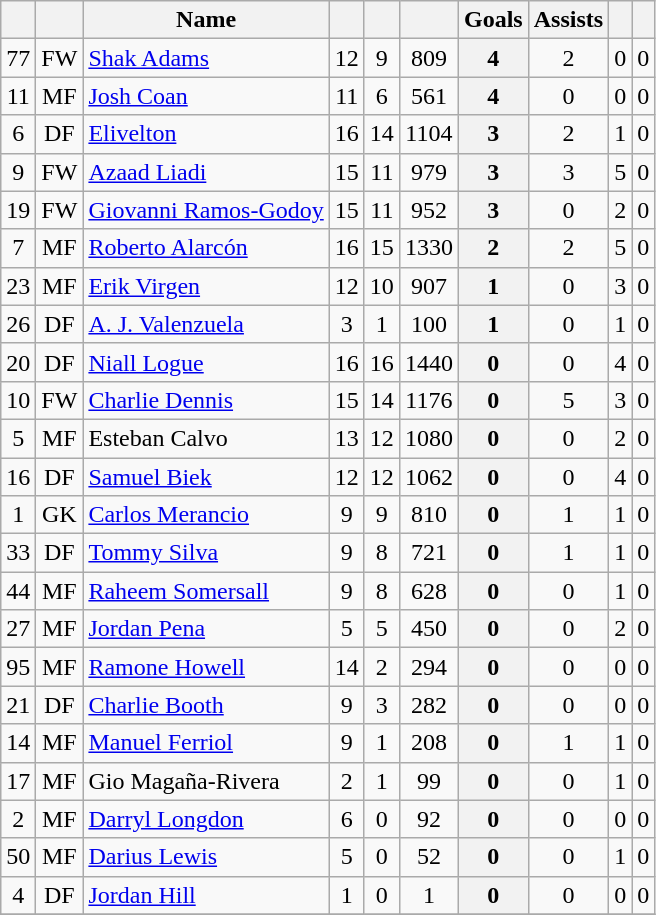<table class="wikitable sortable" style="text-align:center; font-size:100%;">
<tr>
<th></th>
<th></th>
<th>Name</th>
<th></th>
<th></th>
<th></th>
<th>Goals</th>
<th>Assists</th>
<th></th>
<th></th>
</tr>
<tr>
<td>77</td>
<td>FW</td>
<td align=left> <a href='#'>Shak Adams</a></td>
<td>12</td>
<td>9</td>
<td>809</td>
<th>4</th>
<td>2</td>
<td>0</td>
<td>0</td>
</tr>
<tr>
<td>11</td>
<td>MF</td>
<td align=left> <a href='#'>Josh Coan</a></td>
<td>11</td>
<td>6</td>
<td>561</td>
<th>4</th>
<td>0</td>
<td>0</td>
<td>0</td>
</tr>
<tr>
<td>6</td>
<td>DF</td>
<td align=left> <a href='#'>Elivelton</a></td>
<td>16</td>
<td>14</td>
<td>1104</td>
<th>3</th>
<td>2</td>
<td>1</td>
<td>0</td>
</tr>
<tr>
<td>9</td>
<td>FW</td>
<td align=left> <a href='#'>Azaad Liadi</a></td>
<td>15</td>
<td>11</td>
<td>979</td>
<th>3</th>
<td>3</td>
<td>5</td>
<td>0</td>
</tr>
<tr>
<td>19</td>
<td>FW</td>
<td align=left> <a href='#'>Giovanni Ramos-Godoy</a></td>
<td>15</td>
<td>11</td>
<td>952</td>
<th>3</th>
<td>0</td>
<td>2</td>
<td>0</td>
</tr>
<tr>
<td>7</td>
<td>MF</td>
<td align=left> <a href='#'>Roberto Alarcón</a></td>
<td>16</td>
<td>15</td>
<td>1330</td>
<th>2</th>
<td>2</td>
<td>5</td>
<td>0</td>
</tr>
<tr>
<td>23</td>
<td>MF</td>
<td align=left> <a href='#'>Erik Virgen</a></td>
<td>12</td>
<td>10</td>
<td>907</td>
<th>1</th>
<td>0</td>
<td>3</td>
<td>0</td>
</tr>
<tr>
<td>26</td>
<td>DF</td>
<td align=left> <a href='#'>A. J. Valenzuela</a></td>
<td>3</td>
<td>1</td>
<td>100</td>
<th>1</th>
<td>0</td>
<td>1</td>
<td>0</td>
</tr>
<tr>
<td>20</td>
<td>DF</td>
<td align=left> <a href='#'>Niall Logue</a></td>
<td>16</td>
<td>16</td>
<td>1440</td>
<th>0</th>
<td>0</td>
<td>4</td>
<td>0</td>
</tr>
<tr>
<td>10</td>
<td>FW</td>
<td align=left> <a href='#'>Charlie Dennis</a></td>
<td>15</td>
<td>14</td>
<td>1176</td>
<th>0</th>
<td>5</td>
<td>3</td>
<td>0</td>
</tr>
<tr>
<td>5</td>
<td>MF</td>
<td align=left> Esteban Calvo</td>
<td>13</td>
<td>12</td>
<td>1080</td>
<th>0</th>
<td>0</td>
<td>2</td>
<td>0</td>
</tr>
<tr>
<td>16</td>
<td>DF</td>
<td align=left> <a href='#'>Samuel Biek</a></td>
<td>12</td>
<td>12</td>
<td>1062</td>
<th>0</th>
<td>0</td>
<td>4</td>
<td>0</td>
</tr>
<tr>
<td>1</td>
<td>GK</td>
<td align=left> <a href='#'>Carlos Merancio</a></td>
<td>9</td>
<td>9</td>
<td>810</td>
<th>0</th>
<td>1</td>
<td>1</td>
<td>0</td>
</tr>
<tr>
<td>33</td>
<td>DF</td>
<td align=left> <a href='#'>Tommy Silva</a></td>
<td>9</td>
<td>8</td>
<td>721</td>
<th>0</th>
<td>1</td>
<td>1</td>
<td>0</td>
</tr>
<tr>
<td>44</td>
<td>MF</td>
<td align=left> <a href='#'>Raheem Somersall</a></td>
<td>9</td>
<td>8</td>
<td>628</td>
<th>0</th>
<td>0</td>
<td>1</td>
<td>0</td>
</tr>
<tr>
<td>27</td>
<td>MF</td>
<td align=left> <a href='#'>Jordan Pena</a></td>
<td>5</td>
<td>5</td>
<td>450</td>
<th>0</th>
<td>0</td>
<td>2</td>
<td>0</td>
</tr>
<tr>
<td>95</td>
<td>MF</td>
<td align=left> <a href='#'>Ramone Howell</a></td>
<td>14</td>
<td>2</td>
<td>294</td>
<th>0</th>
<td>0</td>
<td>0</td>
<td>0</td>
</tr>
<tr>
<td>21</td>
<td>DF</td>
<td align=left> <a href='#'>Charlie Booth</a></td>
<td>9</td>
<td>3</td>
<td>282</td>
<th>0</th>
<td>0</td>
<td>0</td>
<td>0</td>
</tr>
<tr>
<td>14</td>
<td>MF</td>
<td align=left> <a href='#'>Manuel Ferriol</a></td>
<td>9</td>
<td>1</td>
<td>208</td>
<th>0</th>
<td>1</td>
<td>1</td>
<td>0</td>
</tr>
<tr>
<td>17</td>
<td>MF</td>
<td align=left> Gio Magaña-Rivera</td>
<td>2</td>
<td>1</td>
<td>99</td>
<th>0</th>
<td>0</td>
<td>1</td>
<td>0</td>
</tr>
<tr>
<td>2</td>
<td>MF</td>
<td align=left> <a href='#'>Darryl Longdon</a></td>
<td>6</td>
<td>0</td>
<td>92</td>
<th>0</th>
<td>0</td>
<td>0</td>
<td>0</td>
</tr>
<tr>
<td>50</td>
<td>MF</td>
<td align=left> <a href='#'>Darius Lewis</a></td>
<td>5</td>
<td>0</td>
<td>52</td>
<th>0</th>
<td>0</td>
<td>1</td>
<td>0</td>
</tr>
<tr>
<td>4</td>
<td>DF</td>
<td align=left> <a href='#'>Jordan Hill</a></td>
<td>1</td>
<td>0</td>
<td>1</td>
<th>0</th>
<td>0</td>
<td>0</td>
<td>0</td>
</tr>
<tr>
</tr>
</table>
